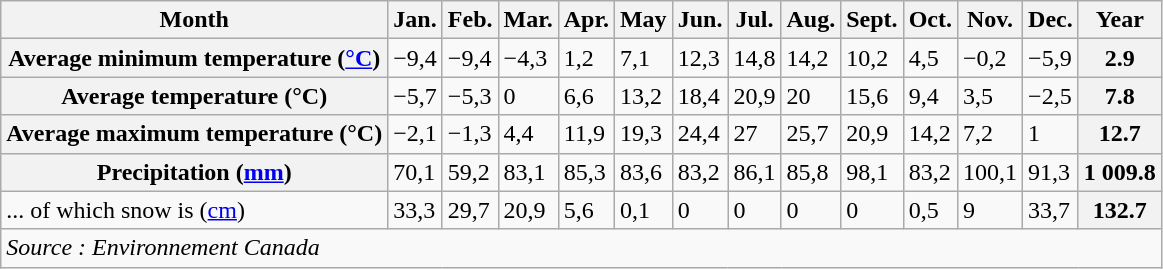<table class="wikitable">
<tr>
<th>Month</th>
<th>Jan.</th>
<th>Feb.</th>
<th>Mar.</th>
<th>Apr.</th>
<th>May</th>
<th>Jun.</th>
<th>Jul.</th>
<th>Aug.</th>
<th>Sept.</th>
<th>Oct.</th>
<th>Nov.</th>
<th>Dec.</th>
<th>Year</th>
</tr>
<tr>
<th>Average minimum temperature (<a href='#'>°C</a>)</th>
<td>−9,4</td>
<td>−9,4</td>
<td>−4,3</td>
<td>1,2</td>
<td>7,1</td>
<td>12,3</td>
<td>14,8</td>
<td>14,2</td>
<td>10,2</td>
<td>4,5</td>
<td>−0,2</td>
<td>−5,9</td>
<th>2.9</th>
</tr>
<tr>
<th>Average temperature (°C)</th>
<td>−5,7</td>
<td>−5,3</td>
<td>0</td>
<td>6,6</td>
<td>13,2</td>
<td>18,4</td>
<td>20,9</td>
<td>20</td>
<td>15,6</td>
<td>9,4</td>
<td>3,5</td>
<td>−2,5</td>
<th>7.8</th>
</tr>
<tr>
<th>Average maximum temperature (°C)</th>
<td>−2,1</td>
<td>−1,3</td>
<td>4,4</td>
<td>11,9</td>
<td>19,3</td>
<td>24,4</td>
<td>27</td>
<td>25,7</td>
<td>20,9</td>
<td>14,2</td>
<td>7,2</td>
<td>1</td>
<th>12.7</th>
</tr>
<tr>
<th>Precipitation (<a href='#'>mm</a>)</th>
<td>70,1</td>
<td>59,2</td>
<td>83,1</td>
<td>85,3</td>
<td>83,6</td>
<td>83,2</td>
<td>86,1</td>
<td>85,8</td>
<td>98,1</td>
<td>83,2</td>
<td>100,1</td>
<td>91,3</td>
<th>1 009.8</th>
</tr>
<tr>
<td>... of which snow is (<a href='#'>cm</a>)</td>
<td>33,3</td>
<td>29,7</td>
<td>20,9</td>
<td>5,6</td>
<td>0,1</td>
<td>0</td>
<td>0</td>
<td>0</td>
<td>0</td>
<td>0,5</td>
<td>9</td>
<td>33,7</td>
<th>132.7</th>
</tr>
<tr>
<td colspan="14"><em>Source : Environnement Canada</em></td>
</tr>
</table>
